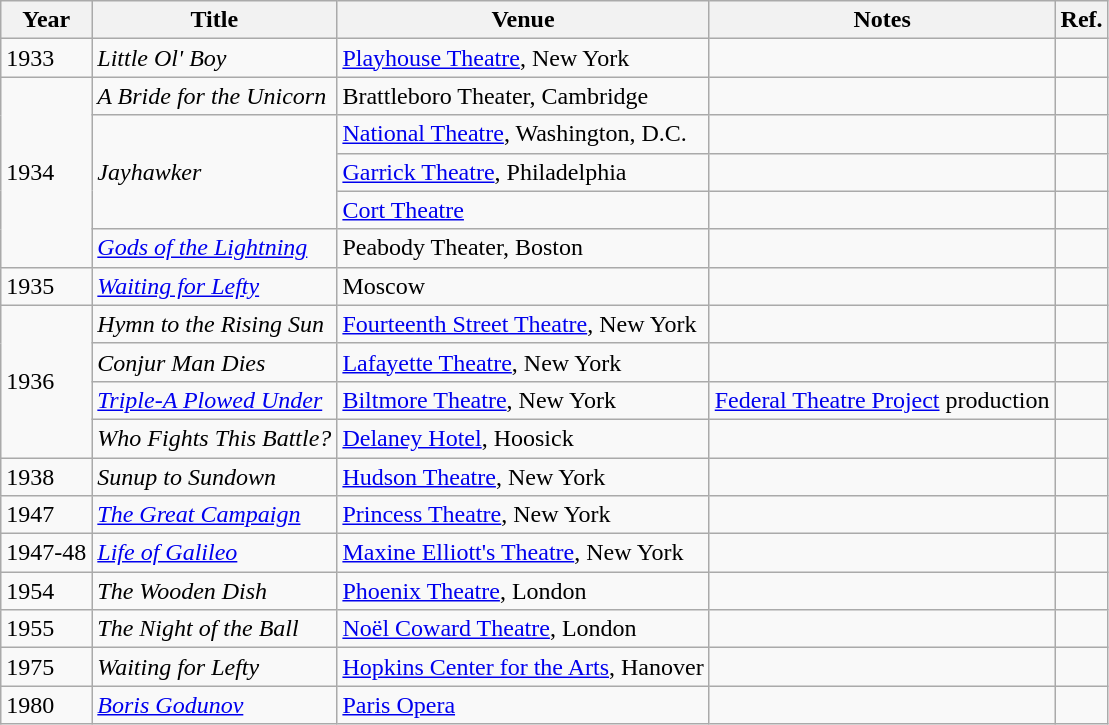<table class="wikitable">
<tr>
<th>Year</th>
<th>Title</th>
<th>Venue</th>
<th>Notes</th>
<th>Ref.</th>
</tr>
<tr>
<td>1933</td>
<td><em>Little Ol' Boy</em></td>
<td><a href='#'>Playhouse Theatre</a>, New York</td>
<td></td>
<td></td>
</tr>
<tr>
<td rowspan="5">1934</td>
<td><em>A Bride for the Unicorn</em></td>
<td>Brattleboro Theater, Cambridge</td>
<td></td>
<td></td>
</tr>
<tr>
<td rowspan="3"><em>Jayhawker</em></td>
<td><a href='#'>National Theatre</a>, Washington, D.C.</td>
<td></td>
<td></td>
</tr>
<tr>
<td><a href='#'>Garrick Theatre</a>, Philadelphia</td>
<td></td>
<td></td>
</tr>
<tr>
<td><a href='#'>Cort Theatre</a></td>
<td></td>
<td></td>
</tr>
<tr>
<td><em><a href='#'>Gods of the Lightning</a></em></td>
<td>Peabody Theater, Boston</td>
<td></td>
<td></td>
</tr>
<tr>
<td>1935</td>
<td><em><a href='#'>Waiting for Lefty</a></em></td>
<td>Moscow</td>
<td></td>
<td></td>
</tr>
<tr>
<td rowspan="4">1936</td>
<td><em>Hymn to the Rising Sun</em></td>
<td><a href='#'>Fourteenth Street Theatre</a>, New York</td>
<td></td>
<td></td>
</tr>
<tr>
<td><em>Conjur Man Dies</em></td>
<td><a href='#'>Lafayette Theatre</a>, New York</td>
<td></td>
<td></td>
</tr>
<tr>
<td><em><a href='#'>Triple-A Plowed Under</a></em></td>
<td><a href='#'>Biltmore Theatre</a>, New York</td>
<td><a href='#'>Federal Theatre Project</a> production</td>
<td></td>
</tr>
<tr>
<td><em>Who Fights This Battle?</em></td>
<td><a href='#'>Delaney Hotel</a>, Hoosick</td>
<td></td>
<td></td>
</tr>
<tr>
<td>1938</td>
<td><em>Sunup to Sundown</em></td>
<td><a href='#'>Hudson Theatre</a>, New York</td>
<td></td>
<td></td>
</tr>
<tr>
<td>1947</td>
<td><em><a href='#'>The Great Campaign</a></em></td>
<td><a href='#'>Princess Theatre</a>, New York</td>
<td></td>
<td></td>
</tr>
<tr>
<td>1947-48</td>
<td><em><a href='#'>Life of Galileo</a></em></td>
<td><a href='#'>Maxine Elliott's Theatre</a>, New York</td>
<td></td>
<td></td>
</tr>
<tr>
<td>1954</td>
<td><em>The Wooden Dish</em></td>
<td><a href='#'>Phoenix Theatre</a>, London</td>
<td></td>
<td></td>
</tr>
<tr>
<td>1955</td>
<td><em>The Night of the Ball</em></td>
<td><a href='#'>Noël Coward Theatre</a>, London</td>
<td></td>
<td></td>
</tr>
<tr>
<td>1975</td>
<td><em>Waiting for Lefty</em></td>
<td><a href='#'>Hopkins Center for the Arts</a>, Hanover</td>
<td></td>
<td></td>
</tr>
<tr>
<td>1980</td>
<td><a href='#'><em>Boris Godunov</em></a></td>
<td><a href='#'>Paris Opera</a></td>
<td></td>
<td></td>
</tr>
</table>
